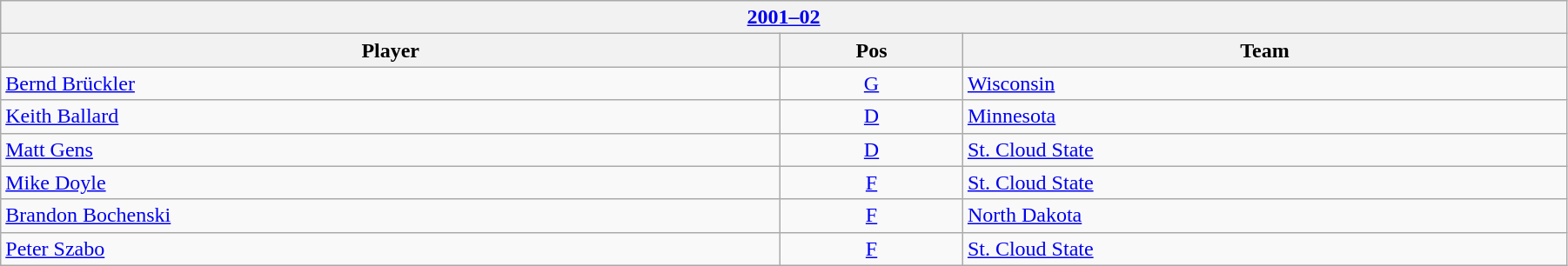<table class="wikitable" width=95%>
<tr>
<th colspan=3><a href='#'>2001–02</a></th>
</tr>
<tr>
<th>Player</th>
<th>Pos</th>
<th>Team</th>
</tr>
<tr>
<td><a href='#'>Bernd Brückler</a></td>
<td align=center><a href='#'>G</a></td>
<td><a href='#'>Wisconsin</a></td>
</tr>
<tr>
<td><a href='#'>Keith Ballard</a></td>
<td align=center><a href='#'>D</a></td>
<td><a href='#'>Minnesota</a></td>
</tr>
<tr>
<td><a href='#'>Matt Gens</a></td>
<td align=center><a href='#'>D</a></td>
<td><a href='#'>St. Cloud State</a></td>
</tr>
<tr>
<td><a href='#'>Mike Doyle</a></td>
<td align=center><a href='#'>F</a></td>
<td><a href='#'>St. Cloud State</a></td>
</tr>
<tr>
<td><a href='#'>Brandon Bochenski</a></td>
<td align=center><a href='#'>F</a></td>
<td><a href='#'>North Dakota</a></td>
</tr>
<tr>
<td><a href='#'>Peter Szabo</a></td>
<td align=center><a href='#'>F</a></td>
<td><a href='#'>St. Cloud State</a></td>
</tr>
</table>
